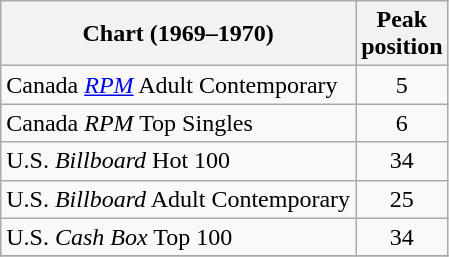<table class="wikitable sortable">
<tr>
<th>Chart (1969–1970)</th>
<th>Peak<br>position</th>
</tr>
<tr>
<td>Canada <em><a href='#'>RPM</a></em> Adult Contemporary</td>
<td style="text-align:center;">5</td>
</tr>
<tr>
<td>Canada <em>RPM</em> Top Singles </td>
<td style="text-align:center;">6</td>
</tr>
<tr>
<td>U.S. <em>Billboard</em> Hot 100</td>
<td style="text-align:center;">34</td>
</tr>
<tr>
<td>U.S. <em>Billboard</em> Adult Contemporary</td>
<td style="text-align:center;">25</td>
</tr>
<tr>
<td>U.S. <em>Cash Box</em> Top 100</td>
<td align="center">34</td>
</tr>
<tr>
</tr>
</table>
